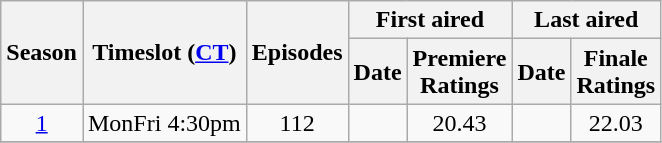<table class="wikitable" style="text-align: center">
<tr>
<th scope="col" rowspan="2">Season</th>
<th scope="col" rowspan="2">Timeslot (<a href='#'>CT</a>)</th>
<th scope="col" rowspan="2">Episodes</th>
<th scope="col" colspan="2">First aired</th>
<th scope="col" colspan="2">Last aired</th>
</tr>
<tr>
<th scope="col">Date</th>
<th scope="col">Premiere<br>Ratings</th>
<th scope="col">Date</th>
<th scope="col">Finale<br>Ratings</th>
</tr>
<tr>
<td rowspan="1"><a href='#'>1</a></td>
<td rowspan="1">MonFri 4:30pm</td>
<td>112</td>
<td></td>
<td>20.43</td>
<td></td>
<td>22.03</td>
</tr>
<tr>
</tr>
</table>
